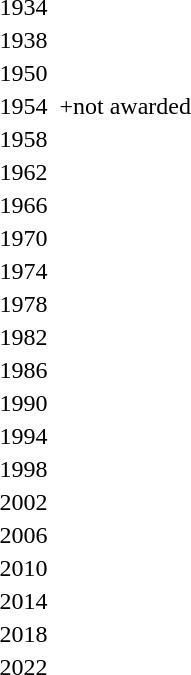<table>
<tr>
<td>1934</td>
<td></td>
<td></td>
<td></td>
</tr>
<tr>
<td>1938</td>
<td></td>
<td></td>
<td></td>
</tr>
<tr>
<td>1950</td>
<td></td>
<td></td>
<td></td>
</tr>
<tr>
<td>1954</td>
<td></td>
<td>+not awarded</td>
<td></td>
</tr>
<tr>
<td>1958</td>
<td></td>
<td></td>
<td></td>
</tr>
<tr>
<td>1962</td>
<td></td>
<td></td>
<td></td>
</tr>
<tr>
<td>1966</td>
<td></td>
<td></td>
<td></td>
</tr>
<tr>
<td>1970</td>
<td></td>
<td></td>
<td></td>
</tr>
<tr>
<td>1974</td>
<td></td>
<td></td>
<td></td>
</tr>
<tr>
<td>1978</td>
<td></td>
<td></td>
<td></td>
</tr>
<tr>
<td>1982</td>
<td></td>
<td></td>
<td></td>
</tr>
<tr>
<td>1986</td>
<td></td>
<td></td>
<td></td>
</tr>
<tr>
<td>1990</td>
<td></td>
<td></td>
<td></td>
</tr>
<tr>
<td>1994</td>
<td></td>
<td></td>
<td></td>
</tr>
<tr>
<td>1998</td>
<td></td>
<td></td>
<td></td>
</tr>
<tr>
<td>2002</td>
<td></td>
<td></td>
<td></td>
</tr>
<tr>
<td>2006<br></td>
<td></td>
<td></td>
<td></td>
</tr>
<tr>
<td>2010<br></td>
<td></td>
<td></td>
<td></td>
</tr>
<tr>
<td>2014<br></td>
<td></td>
<td></td>
<td></td>
</tr>
<tr>
<td>2018<br></td>
<td></td>
<td></td>
<td></td>
</tr>
<tr>
<td>2022<br></td>
<td></td>
<td></td>
<td></td>
</tr>
</table>
